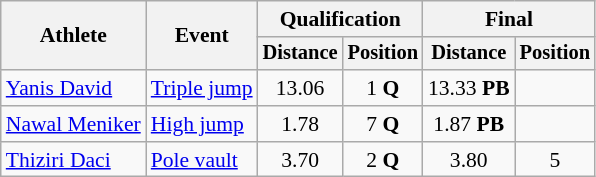<table class=wikitable style="font-size:90%">
<tr>
<th rowspan=2>Athlete</th>
<th rowspan=2>Event</th>
<th colspan=2>Qualification</th>
<th colspan=2>Final</th>
</tr>
<tr style="font-size:95%">
<th>Distance</th>
<th>Position</th>
<th>Distance</th>
<th>Position</th>
</tr>
<tr align=center>
<td align=left><a href='#'>Yanis David</a></td>
<td align=left><a href='#'>Triple jump</a></td>
<td>13.06</td>
<td>1 <strong>Q</strong></td>
<td>13.33	<strong>PB</strong></td>
<td></td>
</tr>
<tr align=center>
<td align=left><a href='#'>Nawal Meniker</a></td>
<td align=left><a href='#'>High jump</a></td>
<td>1.78</td>
<td>7 <strong>Q</strong></td>
<td>1.87	<strong>PB</strong></td>
<td></td>
</tr>
<tr align=center>
<td align=left><a href='#'>Thiziri Daci</a></td>
<td align=left><a href='#'>Pole vault</a></td>
<td>3.70</td>
<td>2 <strong>Q</strong></td>
<td>3.80</td>
<td>5</td>
</tr>
</table>
